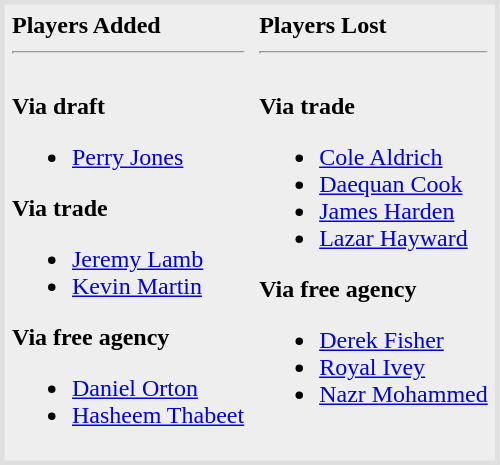<table style="border-collapse:collapse; background-color:#eeeeee" bordercolor="#DFDFDF" cellpadding="5">
<tr>
<td valign="top"><strong>Players Added</strong> <hr><br><strong>Via draft</strong><ul><li><a href='#'>Perry Jones</a></li></ul><strong>Via trade</strong><ul><li><a href='#'>Jeremy Lamb</a></li><li><a href='#'>Kevin Martin</a></li></ul><strong>Via free agency</strong><ul><li><a href='#'>Daniel Orton</a></li><li><a href='#'>Hasheem Thabeet</a></li></ul></td>
<td valign="top"><strong>Players Lost</strong> <hr><br><strong>Via trade</strong><ul><li><a href='#'>Cole Aldrich</a></li><li><a href='#'>Daequan Cook</a></li><li><a href='#'>James Harden</a></li><li><a href='#'>Lazar Hayward</a></li></ul><strong>Via free agency</strong><ul><li><a href='#'>Derek Fisher</a></li><li><a href='#'>Royal Ivey</a></li><li><a href='#'>Nazr Mohammed</a></li></ul>
</td>
</tr>
</table>
